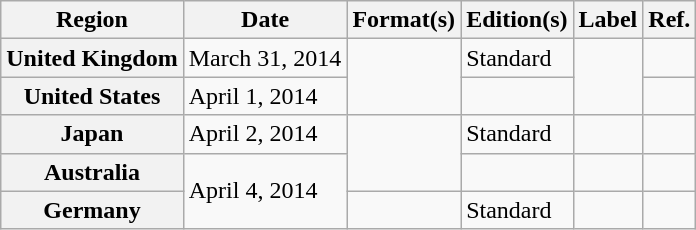<table class="wikitable sortable">
<tr>
<th scope="col">Region</th>
<th scope="col">Date</th>
<th scope="col">Format(s)</th>
<th scope="col">Edition(s)</th>
<th scope="col">Label</th>
<th scope="col">Ref.</th>
</tr>
<tr>
<th scope="row">United Kingdom</th>
<td>March 31, 2014</td>
<td rowspan="2"></td>
<td>Standard</td>
<td rowspan="2"></td>
<td style="text-align:center;"></td>
</tr>
<tr>
<th scope="row">United States</th>
<td>April 1, 2014</td>
<td></td>
<td style="text-align:center;"></td>
</tr>
<tr>
<th scope="row">Japan</th>
<td>April 2, 2014</td>
<td rowspan="2"></td>
<td>Standard</td>
<td></td>
<td style="text-align:center;"></td>
</tr>
<tr>
<th scope="row">Australia</th>
<td rowspan="2">April 4, 2014</td>
<td></td>
<td></td>
<td style="text-align:center;"></td>
</tr>
<tr>
<th scope="row">Germany</th>
<td></td>
<td>Standard</td>
<td></td>
<td style="text-align:center;"></td>
</tr>
</table>
